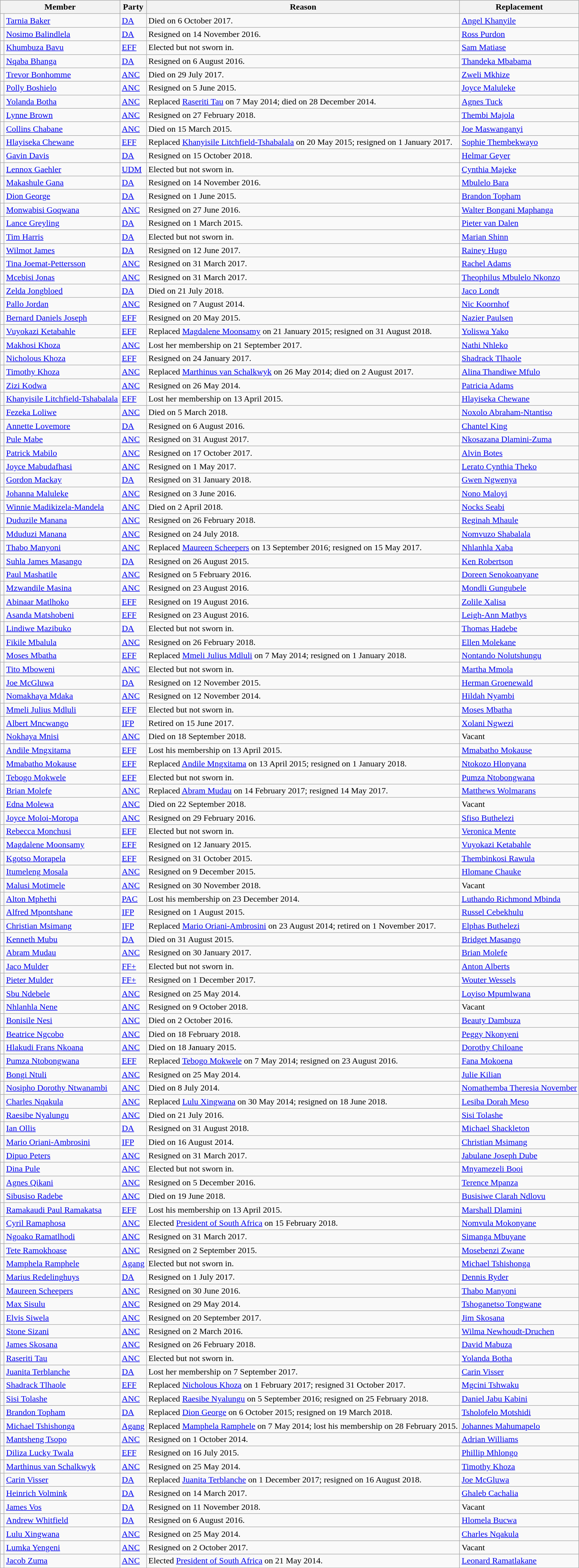<table class="wikitable sortable">
<tr>
<th colspan="2">Member</th>
<th>Party</th>
<th>Reason</th>
<th>Replacement</th>
</tr>
<tr>
<td></td>
<td><a href='#'>Tarnia Baker</a></td>
<td><a href='#'>DA</a></td>
<td>Died on 6 October 2017.</td>
<td><a href='#'>Angel Khanyile</a></td>
</tr>
<tr>
<td></td>
<td><a href='#'>Nosimo Balindlela</a></td>
<td><a href='#'>DA</a></td>
<td>Resigned on 14 November 2016.</td>
<td><a href='#'>Ross Purdon</a></td>
</tr>
<tr>
<td></td>
<td><a href='#'>Khumbuza Bavu</a></td>
<td><a href='#'>EFF</a></td>
<td>Elected but not sworn in.</td>
<td><a href='#'>Sam Matiase</a></td>
</tr>
<tr>
<td></td>
<td><a href='#'>Nqaba Bhanga</a></td>
<td><a href='#'>DA</a></td>
<td>Resigned on 6 August 2016.</td>
<td><a href='#'>Thandeka Mbabama</a></td>
</tr>
<tr>
<td></td>
<td><a href='#'>Trevor Bonhomme</a></td>
<td><a href='#'>ANC</a></td>
<td>Died on 29 July 2017.</td>
<td><a href='#'>Zweli Mkhize</a></td>
</tr>
<tr>
<td></td>
<td><a href='#'>Polly Boshielo</a></td>
<td><a href='#'>ANC</a></td>
<td>Resigned on 5 June 2015.</td>
<td><a href='#'>Joyce Maluleke</a></td>
</tr>
<tr>
<td></td>
<td><a href='#'>Yolanda Botha</a></td>
<td><a href='#'>ANC</a></td>
<td>Replaced <a href='#'>Raseriti Tau</a> on 7 May 2014; died on 28 December 2014.</td>
<td><a href='#'>Agnes Tuck</a></td>
</tr>
<tr>
<td></td>
<td><a href='#'>Lynne Brown</a></td>
<td><a href='#'>ANC</a></td>
<td>Resigned on 27 February 2018.</td>
<td><a href='#'>Thembi Majola</a></td>
</tr>
<tr>
<td></td>
<td><a href='#'>Collins Chabane</a></td>
<td><a href='#'>ANC</a></td>
<td>Died on 15 March 2015.</td>
<td><a href='#'>Joe Maswanganyi</a></td>
</tr>
<tr>
<td></td>
<td><a href='#'>Hlayiseka Chewane</a></td>
<td><a href='#'>EFF</a></td>
<td>Replaced <a href='#'>Khanyisile Litchfield-Tshabalala</a> on 20 May 2015; resigned on 1 January 2017.</td>
<td><a href='#'>Sophie Thembekwayo</a></td>
</tr>
<tr>
<td></td>
<td><a href='#'>Gavin Davis</a></td>
<td><a href='#'>DA</a></td>
<td>Resigned on 15 October 2018.</td>
<td><a href='#'>Helmar Geyer</a></td>
</tr>
<tr>
<td></td>
<td><a href='#'>Lennox Gaehler</a></td>
<td><a href='#'>UDM</a></td>
<td>Elected but not sworn in.</td>
<td><a href='#'>Cynthia Majeke</a></td>
</tr>
<tr>
<td></td>
<td><a href='#'>Makashule Gana</a></td>
<td><a href='#'>DA</a></td>
<td>Resigned on 14 November 2016.</td>
<td><a href='#'>Mbulelo Bara</a></td>
</tr>
<tr>
<td></td>
<td><a href='#'>Dion George</a></td>
<td><a href='#'>DA</a></td>
<td>Resigned on 1 June 2015.</td>
<td><a href='#'>Brandon Topham</a></td>
</tr>
<tr>
<td></td>
<td><a href='#'>Monwabisi Goqwana</a></td>
<td><a href='#'>ANC</a></td>
<td>Resigned on 27 June 2016.</td>
<td><a href='#'>Walter Bongani Maphanga</a></td>
</tr>
<tr>
<td></td>
<td><a href='#'>Lance Greyling</a></td>
<td><a href='#'>DA</a></td>
<td>Resigned on 1 March 2015.</td>
<td><a href='#'>Pieter van Dalen</a></td>
</tr>
<tr>
<td></td>
<td><a href='#'>Tim Harris</a></td>
<td><a href='#'>DA</a></td>
<td>Elected but not sworn in.</td>
<td><a href='#'>Marian Shinn</a></td>
</tr>
<tr>
<td></td>
<td><a href='#'>Wilmot James</a></td>
<td><a href='#'>DA</a></td>
<td>Resigned on 12 June 2017.</td>
<td><a href='#'>Rainey Hugo</a></td>
</tr>
<tr>
<td></td>
<td><a href='#'>Tina Joemat-Pettersson</a></td>
<td><a href='#'>ANC</a></td>
<td>Resigned on 31 March 2017.</td>
<td><a href='#'>Rachel Adams</a></td>
</tr>
<tr>
<td></td>
<td><a href='#'>Mcebisi Jonas</a></td>
<td><a href='#'>ANC</a></td>
<td>Resigned on 31 March 2017.</td>
<td><a href='#'>Theophilus Mbulelo Nkonzo</a></td>
</tr>
<tr>
<td></td>
<td><a href='#'>Zelda Jongbloed</a></td>
<td><a href='#'>DA</a></td>
<td>Died on 21 July 2018.</td>
<td><a href='#'>Jaco Londt</a></td>
</tr>
<tr>
<td></td>
<td><a href='#'>Pallo Jordan</a></td>
<td><a href='#'>ANC</a></td>
<td>Resigned on 7 August 2014.</td>
<td><a href='#'>Nic Koornhof</a></td>
</tr>
<tr>
<td></td>
<td><a href='#'>Bernard Daniels Joseph</a></td>
<td><a href='#'>EFF</a></td>
<td>Resigned on 20 May 2015.</td>
<td><a href='#'>Nazier Paulsen</a></td>
</tr>
<tr>
<td></td>
<td><a href='#'>Vuyokazi Ketabahle</a></td>
<td><a href='#'>EFF</a></td>
<td>Replaced <a href='#'>Magdalene Moonsamy</a> on 21 January 2015; resigned on 31 August 2018.</td>
<td><a href='#'>Yoliswa Yako</a></td>
</tr>
<tr>
<td></td>
<td><a href='#'>Makhosi Khoza</a></td>
<td><a href='#'>ANC</a></td>
<td>Lost her membership on 21 September 2017.</td>
<td><a href='#'>Nathi Nhleko</a></td>
</tr>
<tr>
<td></td>
<td><a href='#'>Nicholous Khoza</a></td>
<td><a href='#'>EFF</a></td>
<td>Resigned on 24 January 2017.</td>
<td><a href='#'>Shadrack Tlhaole</a></td>
</tr>
<tr>
<td></td>
<td><a href='#'>Timothy Khoza</a></td>
<td><a href='#'>ANC</a></td>
<td>Replaced <a href='#'>Marthinus van Schalkwyk</a> on 26 May 2014; died on 2 August 2017.</td>
<td><a href='#'>Alina Thandiwe Mfulo</a></td>
</tr>
<tr>
<td></td>
<td><a href='#'>Zizi Kodwa</a></td>
<td><a href='#'>ANC</a></td>
<td>Resigned on 26 May 2014.</td>
<td><a href='#'>Patricia Adams</a></td>
</tr>
<tr>
<td></td>
<td><a href='#'>Khanyisile Litchfield-Tshabalala</a></td>
<td><a href='#'>EFF</a></td>
<td>Lost her membership on 13 April 2015.</td>
<td><a href='#'>Hlayiseka Chewane</a></td>
</tr>
<tr>
<td></td>
<td><a href='#'>Fezeka Loliwe</a></td>
<td><a href='#'>ANC</a></td>
<td>Died on 5 March 2018.</td>
<td><a href='#'>Noxolo Abraham-Ntantiso</a></td>
</tr>
<tr>
<td></td>
<td><a href='#'>Annette Lovemore</a></td>
<td><a href='#'>DA</a></td>
<td>Resigned on 6 August 2016.</td>
<td><a href='#'>Chantel King</a></td>
</tr>
<tr>
<td></td>
<td><a href='#'>Pule Mabe</a></td>
<td><a href='#'>ANC</a></td>
<td>Resigned on 31 August 2017.</td>
<td><a href='#'>Nkosazana Dlamini-Zuma</a></td>
</tr>
<tr>
<td></td>
<td><a href='#'>Patrick Mabilo</a></td>
<td><a href='#'>ANC</a></td>
<td>Resigned on 17 October 2017.</td>
<td><a href='#'>Alvin Botes</a></td>
</tr>
<tr>
<td></td>
<td><a href='#'>Joyce Mabudafhasi</a></td>
<td><a href='#'>ANC</a></td>
<td>Resigned on 1 May 2017.</td>
<td><a href='#'>Lerato Cynthia Theko</a></td>
</tr>
<tr>
<td></td>
<td><a href='#'>Gordon Mackay</a></td>
<td><a href='#'>DA</a></td>
<td>Resigned on 31 January 2018.</td>
<td><a href='#'>Gwen Ngwenya</a></td>
</tr>
<tr>
<td></td>
<td><a href='#'>Johanna Maluleke</a></td>
<td><a href='#'>ANC</a></td>
<td>Resigned on 3 June 2016.</td>
<td><a href='#'>Nono Maloyi</a></td>
</tr>
<tr>
<td></td>
<td><a href='#'>Winnie Madikizela-Mandela</a></td>
<td><a href='#'>ANC</a></td>
<td>Died on 2 April 2018.</td>
<td><a href='#'>Nocks Seabi</a></td>
</tr>
<tr>
<td></td>
<td><a href='#'>Duduzile Manana</a></td>
<td><a href='#'>ANC</a></td>
<td>Resigned on 26 February 2018.</td>
<td><a href='#'>Reginah Mhaule</a></td>
</tr>
<tr>
<td></td>
<td><a href='#'>Mduduzi Manana</a></td>
<td><a href='#'>ANC</a></td>
<td>Resigned on 24 July 2018.</td>
<td><a href='#'>Nomvuzo Shabalala</a></td>
</tr>
<tr>
<td></td>
<td><a href='#'>Thabo Manyoni</a></td>
<td><a href='#'>ANC</a></td>
<td>Replaced <a href='#'>Maureen Scheepers</a> on 13 September 2016; resigned on 15 May 2017.</td>
<td><a href='#'>Nhlanhla Xaba</a></td>
</tr>
<tr>
<td></td>
<td><a href='#'>Suhla James Masango</a></td>
<td><a href='#'>DA</a></td>
<td>Resigned on 26 August 2015.</td>
<td><a href='#'>Ken Robertson</a></td>
</tr>
<tr>
<td></td>
<td><a href='#'>Paul Mashatile</a></td>
<td><a href='#'>ANC</a></td>
<td>Resigned on 5 February 2016.</td>
<td><a href='#'>Doreen Senokoanyane</a></td>
</tr>
<tr>
<td></td>
<td><a href='#'>Mzwandile Masina</a></td>
<td><a href='#'>ANC</a></td>
<td>Resigned on 23 August 2016.</td>
<td><a href='#'>Mondli Gungubele</a></td>
</tr>
<tr>
<td></td>
<td><a href='#'>Abinaar Matlhoko</a></td>
<td><a href='#'>EFF</a></td>
<td>Resigned on 19 August 2016.</td>
<td><a href='#'>Zolile Xalisa</a></td>
</tr>
<tr>
<td></td>
<td><a href='#'>Asanda Matshobeni</a></td>
<td><a href='#'>EFF</a></td>
<td>Resigned on 23 August 2016.</td>
<td><a href='#'>Leigh-Ann Mathys</a></td>
</tr>
<tr>
<td></td>
<td><a href='#'>Lindiwe Mazibuko</a></td>
<td><a href='#'>DA</a></td>
<td>Elected but not sworn in.</td>
<td><a href='#'>Thomas Hadebe</a></td>
</tr>
<tr>
<td></td>
<td><a href='#'>Fikile Mbalula</a></td>
<td><a href='#'>ANC</a></td>
<td>Resigned on 26 February 2018.</td>
<td><a href='#'>Ellen Molekane</a></td>
</tr>
<tr>
<td></td>
<td><a href='#'>Moses Mbatha</a></td>
<td><a href='#'>EFF</a></td>
<td>Replaced <a href='#'>Mmeli Julius Mdluli</a> on 7 May 2014; resigned on 1 January 2018.</td>
<td><a href='#'>Nontando Nolutshungu</a></td>
</tr>
<tr>
<td></td>
<td><a href='#'>Tito Mboweni</a></td>
<td><a href='#'>ANC</a></td>
<td>Elected but not sworn in.</td>
<td><a href='#'>Martha Mmola</a></td>
</tr>
<tr>
<td></td>
<td><a href='#'>Joe McGluwa</a></td>
<td><a href='#'>DA</a></td>
<td>Resigned on 12 November 2015.</td>
<td><a href='#'>Herman Groenewald</a></td>
</tr>
<tr>
<td></td>
<td><a href='#'>Nomakhaya Mdaka</a></td>
<td><a href='#'>ANC</a></td>
<td>Resigned on 12 November 2014.</td>
<td><a href='#'>Hildah Nyambi</a></td>
</tr>
<tr>
<td></td>
<td><a href='#'>Mmeli Julius Mdluli</a></td>
<td><a href='#'>EFF</a></td>
<td>Elected but not sworn in.</td>
<td><a href='#'>Moses Mbatha</a></td>
</tr>
<tr>
<td></td>
<td><a href='#'>Albert Mncwango</a></td>
<td><a href='#'>IFP</a></td>
<td>Retired on 15 June 2017.</td>
<td><a href='#'>Xolani Ngwezi</a></td>
</tr>
<tr>
<td></td>
<td><a href='#'>Nokhaya Mnisi</a></td>
<td><a href='#'>ANC</a></td>
<td>Died on 18 September 2018.</td>
<td>Vacant</td>
</tr>
<tr>
<td></td>
<td><a href='#'>Andile Mngxitama</a></td>
<td><a href='#'>EFF</a></td>
<td>Lost his membership on 13 April 2015.</td>
<td><a href='#'>Mmabatho Mokause</a></td>
</tr>
<tr>
<td></td>
<td><a href='#'>Mmabatho Mokause</a></td>
<td><a href='#'>EFF</a></td>
<td>Replaced <a href='#'>Andile Mngxitama</a> on 13 April 2015; resigned on 1 January 2018.</td>
<td><a href='#'>Ntokozo Hlonyana</a></td>
</tr>
<tr>
<td></td>
<td><a href='#'>Tebogo Mokwele</a></td>
<td><a href='#'>EFF</a></td>
<td>Elected but not sworn in.</td>
<td><a href='#'>Pumza Ntobongwana</a></td>
</tr>
<tr>
<td></td>
<td><a href='#'>Brian Molefe</a></td>
<td><a href='#'>ANC</a></td>
<td>Replaced <a href='#'>Abram Mudau</a> on 14 February 2017; resigned 14 May 2017.</td>
<td><a href='#'>Matthews Wolmarans</a></td>
</tr>
<tr>
<td></td>
<td><a href='#'>Edna Molewa</a></td>
<td><a href='#'>ANC</a></td>
<td>Died on 22 September 2018.</td>
<td>Vacant</td>
</tr>
<tr>
<td></td>
<td><a href='#'>Joyce Moloi-Moropa</a></td>
<td><a href='#'>ANC</a></td>
<td>Resigned on 29 February 2016.</td>
<td><a href='#'>Sfiso Buthelezi</a></td>
</tr>
<tr>
<td></td>
<td><a href='#'>Rebecca Monchusi</a></td>
<td><a href='#'>EFF</a></td>
<td>Elected but not sworn in.</td>
<td><a href='#'>Veronica Mente</a></td>
</tr>
<tr>
<td></td>
<td><a href='#'>Magdalene Moonsamy</a></td>
<td><a href='#'>EFF</a></td>
<td>Resigned on 12 January 2015.</td>
<td><a href='#'>Vuyokazi Ketabahle</a></td>
</tr>
<tr>
<td></td>
<td><a href='#'>Kgotso Morapela</a></td>
<td><a href='#'>EFF</a></td>
<td>Resigned on 31 October 2015.</td>
<td><a href='#'>Thembinkosi Rawula</a></td>
</tr>
<tr>
<td></td>
<td><a href='#'>Itumeleng Mosala</a></td>
<td><a href='#'>ANC</a></td>
<td>Resigned on 9 December 2015.</td>
<td><a href='#'>Hlomane Chauke</a></td>
</tr>
<tr>
<td></td>
<td><a href='#'>Malusi Motimele</a></td>
<td><a href='#'>ANC</a></td>
<td>Resigned on 30 November 2018.</td>
<td>Vacant</td>
</tr>
<tr>
<td></td>
<td><a href='#'>Alton Mphethi</a></td>
<td><a href='#'>PAC</a></td>
<td>Lost his membership on 23 December 2014.</td>
<td><a href='#'>Luthando Richmond Mbinda</a></td>
</tr>
<tr>
<td></td>
<td><a href='#'>Alfred Mpontshane</a></td>
<td><a href='#'>IFP</a></td>
<td>Resigned on 1 August 2015.</td>
<td><a href='#'>Russel Cebekhulu</a></td>
</tr>
<tr>
<td></td>
<td><a href='#'>Christian Msimang</a></td>
<td><a href='#'>IFP</a></td>
<td>Replaced <a href='#'>Mario Oriani-Ambrosini</a> on 23 August 2014; retired on 1 November 2017.</td>
<td><a href='#'>Elphas Buthelezi</a></td>
</tr>
<tr>
<td></td>
<td><a href='#'>Kenneth Mubu</a></td>
<td><a href='#'>DA</a></td>
<td>Died on 31 August 2015.</td>
<td><a href='#'>Bridget Masango</a></td>
</tr>
<tr>
<td></td>
<td><a href='#'>Abram Mudau</a></td>
<td><a href='#'>ANC</a></td>
<td>Resigned on 30 January 2017.</td>
<td><a href='#'>Brian Molefe</a></td>
</tr>
<tr>
<td></td>
<td><a href='#'>Jaco Mulder</a></td>
<td><a href='#'>FF+</a></td>
<td>Elected but not sworn in.</td>
<td><a href='#'>Anton Alberts</a></td>
</tr>
<tr>
<td></td>
<td><a href='#'>Pieter Mulder</a></td>
<td><a href='#'>FF+</a></td>
<td>Resigned on 1 December 2017.</td>
<td><a href='#'>Wouter Wessels</a></td>
</tr>
<tr>
<td></td>
<td><a href='#'>Sbu Ndebele</a></td>
<td><a href='#'>ANC</a></td>
<td>Resigned on 25 May 2014.</td>
<td><a href='#'>Loyiso Mpumlwana</a></td>
</tr>
<tr>
<td></td>
<td><a href='#'>Nhlanhla Nene</a></td>
<td><a href='#'>ANC</a></td>
<td>Resigned on 9 October 2018.</td>
<td>Vacant</td>
</tr>
<tr>
<td></td>
<td><a href='#'>Bonisile Nesi</a></td>
<td><a href='#'>ANC</a></td>
<td>Died on 2 October 2016.</td>
<td><a href='#'>Beauty Dambuza</a></td>
</tr>
<tr>
<td></td>
<td><a href='#'>Beatrice Ngcobo</a></td>
<td><a href='#'>ANC</a></td>
<td>Died on 18 February 2018.</td>
<td><a href='#'>Peggy Nkonyeni</a></td>
</tr>
<tr>
<td></td>
<td><a href='#'>Hlakudi Frans Nkoana</a></td>
<td><a href='#'>ANC</a></td>
<td>Died on 18 January 2015.</td>
<td><a href='#'>Dorothy Chiloane</a></td>
</tr>
<tr>
<td></td>
<td><a href='#'>Pumza Ntobongwana</a></td>
<td><a href='#'>EFF</a></td>
<td>Replaced <a href='#'>Tebogo Mokwele</a> on 7 May 2014; resigned on 23 August 2016.</td>
<td><a href='#'>Fana Mokoena</a></td>
</tr>
<tr>
<td></td>
<td><a href='#'>Bongi Ntuli</a></td>
<td><a href='#'>ANC</a></td>
<td>Resigned on 25 May 2014.</td>
<td><a href='#'>Julie Kilian</a></td>
</tr>
<tr>
<td></td>
<td><a href='#'>Nosipho Dorothy Ntwanambi</a></td>
<td><a href='#'>ANC</a></td>
<td>Died on 8 July 2014.</td>
<td><a href='#'>Nomathemba Theresia November</a></td>
</tr>
<tr>
<td></td>
<td><a href='#'>Charles Nqakula</a></td>
<td><a href='#'>ANC</a></td>
<td>Replaced <a href='#'>Lulu Xingwana</a> on 30 May 2014; resigned on 18 June 2018.</td>
<td><a href='#'>Lesiba Dorah Meso</a></td>
</tr>
<tr>
<td></td>
<td><a href='#'>Raesibe Nyalungu</a></td>
<td><a href='#'>ANC</a></td>
<td>Died on 21 July 2016.</td>
<td><a href='#'>Sisi Tolashe</a></td>
</tr>
<tr>
<td></td>
<td><a href='#'>Ian Ollis</a></td>
<td><a href='#'>DA</a></td>
<td>Resigned on 31 August 2018.</td>
<td><a href='#'>Michael Shackleton</a></td>
</tr>
<tr>
<td></td>
<td><a href='#'>Mario Oriani-Ambrosini</a></td>
<td><a href='#'>IFP</a></td>
<td>Died on 16 August 2014.</td>
<td><a href='#'>Christian Msimang</a></td>
</tr>
<tr>
<td></td>
<td><a href='#'>Dipuo Peters</a></td>
<td><a href='#'>ANC</a></td>
<td>Resigned on 31 March 2017.</td>
<td><a href='#'>Jabulane Joseph Dube</a></td>
</tr>
<tr>
<td></td>
<td><a href='#'>Dina Pule</a></td>
<td><a href='#'>ANC</a></td>
<td>Elected but not sworn in.</td>
<td><a href='#'>Mnyamezeli Booi</a></td>
</tr>
<tr>
<td></td>
<td><a href='#'>Agnes Qikani</a></td>
<td><a href='#'>ANC</a></td>
<td>Resigned on 5 December 2016.</td>
<td><a href='#'>Terence Mpanza</a></td>
</tr>
<tr>
<td></td>
<td><a href='#'>Sibusiso Radebe</a></td>
<td><a href='#'>ANC</a></td>
<td>Died on 19 June 2018.</td>
<td><a href='#'>Busisiwe Clarah Ndlovu</a></td>
</tr>
<tr>
<td></td>
<td><a href='#'>Ramakaudi Paul Ramakatsa</a></td>
<td><a href='#'>EFF</a></td>
<td>Lost his membership on 13 April 2015.</td>
<td><a href='#'>Marshall Dlamini</a></td>
</tr>
<tr>
<td></td>
<td><a href='#'>Cyril Ramaphosa</a></td>
<td><a href='#'>ANC</a></td>
<td>Elected <a href='#'>President of South Africa</a> on 15 February 2018.</td>
<td><a href='#'>Nomvula Mokonyane</a></td>
</tr>
<tr>
<td></td>
<td><a href='#'>Ngoako Ramatlhodi</a></td>
<td><a href='#'>ANC</a></td>
<td>Resigned on 31 March 2017.</td>
<td><a href='#'>Simanga Mbuyane</a></td>
</tr>
<tr>
<td></td>
<td><a href='#'>Tete Ramokhoase</a></td>
<td><a href='#'>ANC</a></td>
<td>Resigned on 2 September 2015.</td>
<td><a href='#'>Mosebenzi Zwane</a></td>
</tr>
<tr>
<td></td>
<td><a href='#'>Mamphela Ramphele</a></td>
<td><a href='#'>Agang</a></td>
<td>Elected but not sworn in.</td>
<td><a href='#'>Michael Tshishonga</a></td>
</tr>
<tr>
<td></td>
<td><a href='#'>Marius Redelinghuys</a></td>
<td><a href='#'>DA</a></td>
<td>Resigned on 1 July 2017.</td>
<td><a href='#'>Dennis Ryder</a></td>
</tr>
<tr>
<td></td>
<td><a href='#'>Maureen Scheepers</a></td>
<td><a href='#'>ANC</a></td>
<td>Resigned on 30 June 2016.</td>
<td><a href='#'>Thabo Manyoni</a></td>
</tr>
<tr>
<td></td>
<td><a href='#'>Max Sisulu</a></td>
<td><a href='#'>ANC</a></td>
<td>Resigned on 29 May 2014.</td>
<td><a href='#'>Tshoganetso Tongwane</a></td>
</tr>
<tr>
<td></td>
<td><a href='#'>Elvis Siwela</a></td>
<td><a href='#'>ANC</a></td>
<td>Resigned on 20 September 2017.</td>
<td><a href='#'>Jim Skosana</a></td>
</tr>
<tr>
<td></td>
<td><a href='#'>Stone Sizani</a></td>
<td><a href='#'>ANC</a></td>
<td>Resigned on 2 March 2016.</td>
<td><a href='#'>Wilma Newhoudt-Druchen</a></td>
</tr>
<tr>
<td></td>
<td><a href='#'>James Skosana</a></td>
<td><a href='#'>ANC</a></td>
<td>Resigned on 26 February 2018.</td>
<td><a href='#'>David Mabuza</a></td>
</tr>
<tr>
<td></td>
<td><a href='#'>Raseriti Tau</a></td>
<td><a href='#'>ANC</a></td>
<td>Elected but not sworn in.</td>
<td><a href='#'>Yolanda Botha</a></td>
</tr>
<tr>
<td></td>
<td><a href='#'>Juanita Terblanche</a></td>
<td><a href='#'>DA</a></td>
<td>Lost her membership on 7 September 2017.</td>
<td><a href='#'>Carin Visser</a></td>
</tr>
<tr>
<td></td>
<td><a href='#'>Shadrack Tlhaole</a></td>
<td><a href='#'>EFF</a></td>
<td>Replaced <a href='#'>Nicholous Khoza</a> on 1 February 2017; resigned 31 October 2017.</td>
<td><a href='#'>Mgcini Tshwaku</a></td>
</tr>
<tr>
<td></td>
<td><a href='#'>Sisi Tolashe</a></td>
<td><a href='#'>ANC</a></td>
<td>Replaced <a href='#'>Raesibe Nyalungu</a> on 5 September 2016; resigned on 25 February 2018.</td>
<td><a href='#'>Daniel Jabu Kabini</a></td>
</tr>
<tr>
<td></td>
<td><a href='#'>Brandon Topham</a></td>
<td><a href='#'>DA</a></td>
<td>Replaced <a href='#'>Dion George</a> on 6 October 2015; resigned on 19 March 2018.</td>
<td><a href='#'>Tsholofelo Motshidi</a></td>
</tr>
<tr>
<td></td>
<td><a href='#'>Michael Tshishonga</a></td>
<td><a href='#'>Agang</a></td>
<td>Replaced <a href='#'>Mamphela Ramphele</a> on 7 May 2014; lost his membership on 28 February 2015.</td>
<td><a href='#'>Johannes Mahumapelo</a></td>
</tr>
<tr>
<td></td>
<td><a href='#'>Mantsheng Tsopo</a></td>
<td><a href='#'>ANC</a></td>
<td>Resigned on 1 October 2014.</td>
<td><a href='#'>Adrian Williams</a></td>
</tr>
<tr>
<td></td>
<td><a href='#'>Diliza Lucky Twala</a></td>
<td><a href='#'>EFF</a></td>
<td>Resigned on 16 July 2015.</td>
<td><a href='#'>Phillip Mhlongo</a></td>
</tr>
<tr>
<td></td>
<td><a href='#'>Marthinus van Schalkwyk</a></td>
<td><a href='#'>ANC</a></td>
<td>Resigned on 25 May 2014.</td>
<td><a href='#'>Timothy Khoza</a></td>
</tr>
<tr>
<td></td>
<td><a href='#'>Carin Visser</a></td>
<td><a href='#'>DA</a></td>
<td>Replaced <a href='#'>Juanita Terblanche</a> on 1 December 2017; resigned on 16 August 2018.</td>
<td><a href='#'>Joe McGluwa</a></td>
</tr>
<tr>
<td></td>
<td><a href='#'>Heinrich Volmink</a></td>
<td><a href='#'>DA</a></td>
<td>Resigned on 14 March 2017.</td>
<td><a href='#'>Ghaleb Cachalia</a></td>
</tr>
<tr>
<td></td>
<td><a href='#'>James Vos</a></td>
<td><a href='#'>DA</a></td>
<td>Resigned on 11 November 2018.</td>
<td>Vacant</td>
</tr>
<tr>
<td></td>
<td><a href='#'>Andrew Whitfield</a></td>
<td><a href='#'>DA</a></td>
<td>Resigned on 6 August 2016.</td>
<td><a href='#'>Hlomela Bucwa</a></td>
</tr>
<tr>
<td></td>
<td><a href='#'>Lulu Xingwana</a></td>
<td><a href='#'>ANC</a></td>
<td>Resigned on 25 May 2014.</td>
<td><a href='#'>Charles Nqakula</a></td>
</tr>
<tr>
<td></td>
<td><a href='#'>Lumka Yengeni</a></td>
<td><a href='#'>ANC</a></td>
<td>Resigned on 2 October 2017.</td>
<td>Vacant</td>
</tr>
<tr>
<td></td>
<td><a href='#'>Jacob Zuma</a></td>
<td><a href='#'>ANC</a></td>
<td>Elected <a href='#'>President of South Africa</a> on 21 May 2014.</td>
<td><a href='#'>Leonard Ramatlakane</a></td>
</tr>
</table>
